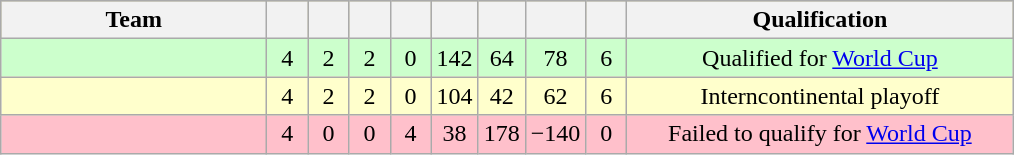<table class="wikitable" style="text-align:center">
<tr style="background:#bdb76b;">
<th style="width:170px">Team</th>
<th width="20"></th>
<th width="20"></th>
<th width="20"></th>
<th width="20"></th>
<th width="20"></th>
<th width="20"></th>
<th width="20"></th>
<th width="20"></th>
<th width="250">Qualification</th>
</tr>
<tr style="background:#cfc;">
<td style="text-align:left;"></td>
<td>4</td>
<td>2</td>
<td>2</td>
<td>0</td>
<td>142</td>
<td>64</td>
<td>78</td>
<td>6</td>
<td>Qualified for <a href='#'>World Cup</a></td>
</tr>
<tr style="background:#ffc">
<td style="text-align:left;"></td>
<td>4</td>
<td>2</td>
<td>2</td>
<td>0</td>
<td>104</td>
<td>42</td>
<td>62</td>
<td>6</td>
<td>Interncontinental playoff</td>
</tr>
<tr style="background:#FFC0CB;">
<td style="text-align:left;"></td>
<td>4</td>
<td>0</td>
<td>0</td>
<td>4</td>
<td>38</td>
<td>178</td>
<td>−140</td>
<td>0</td>
<td>Failed to qualify for <a href='#'>World Cup</a></td>
</tr>
</table>
